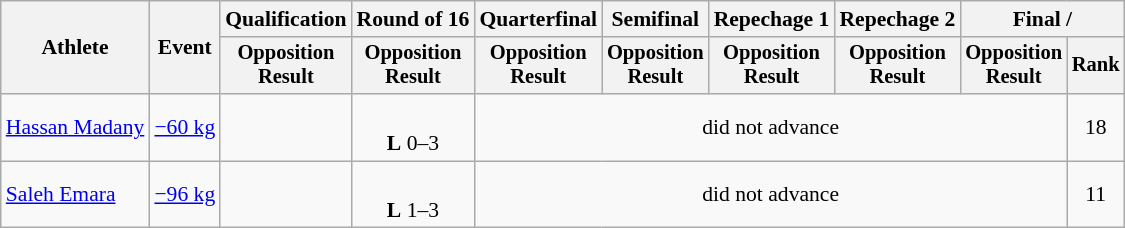<table class="wikitable" style="font-size:90%">
<tr>
<th rowspan="2">Athlete</th>
<th rowspan="2">Event</th>
<th>Qualification</th>
<th>Round of 16</th>
<th>Quarterfinal</th>
<th>Semifinal</th>
<th>Repechage 1</th>
<th>Repechage 2</th>
<th colspan=2>Final / </th>
</tr>
<tr style="font-size: 95%">
<th>Opposition<br>Result</th>
<th>Opposition<br>Result</th>
<th>Opposition<br>Result</th>
<th>Opposition<br>Result</th>
<th>Opposition<br>Result</th>
<th>Opposition<br>Result</th>
<th>Opposition<br>Result</th>
<th>Rank</th>
</tr>
<tr align=center>
<td align=left><a href='#'>Hassan Madany</a></td>
<td align=left><a href='#'>−60 kg</a></td>
<td></td>
<td><br><strong>L</strong> 0–3 <sup></sup></td>
<td colspan=5>did not advance</td>
<td>18</td>
</tr>
<tr align=center>
<td align=left><a href='#'>Saleh Emara</a></td>
<td align=left><a href='#'>−96 kg</a></td>
<td></td>
<td><br><strong>L</strong> 1–3 <sup></sup></td>
<td colspan=5>did not advance</td>
<td>11</td>
</tr>
</table>
